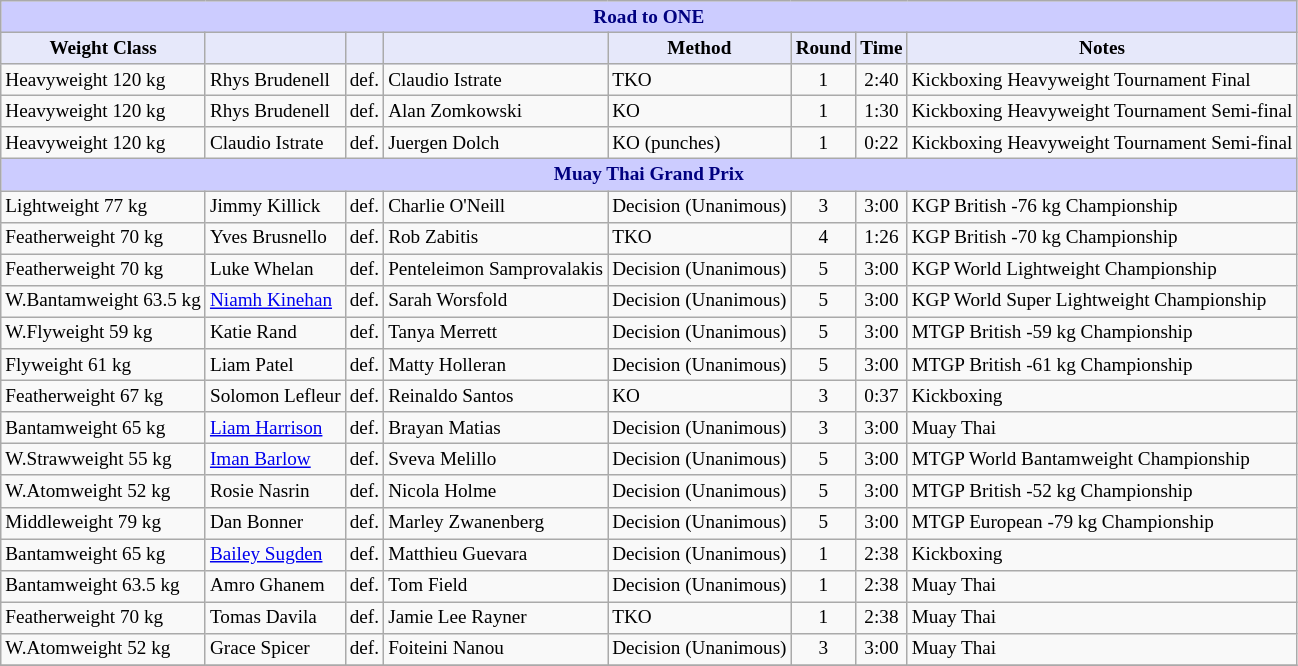<table class="wikitable" style="font-size: 80%;">
<tr>
<th colspan="8" style="background-color: #ccf; color: #000080; text-align: center;"><strong>Road to ONE</strong></th>
</tr>
<tr>
<th colspan="1" style="background-color: #E6E8FA; color: #000000; text-align: center;">Weight Class</th>
<th colspan="1" style="background-color: #E6E8FA; color: #000000; text-align: center;"></th>
<th colspan="1" style="background-color: #E6E8FA; color: #000000; text-align: center;"></th>
<th colspan="1" style="background-color: #E6E8FA; color: #000000; text-align: center;"></th>
<th colspan="1" style="background-color: #E6E8FA; color: #000000; text-align: center;">Method</th>
<th colspan="1" style="background-color: #E6E8FA; color: #000000; text-align: center;">Round</th>
<th colspan="1" style="background-color: #E6E8FA; color: #000000; text-align: center;">Time</th>
<th colspan="1" style="background-color: #E6E8FA; color: #000000; text-align: center;">Notes</th>
</tr>
<tr>
<td>Heavyweight 120 kg</td>
<td> Rhys Brudenell</td>
<td align=center>def.</td>
<td> Claudio Istrate</td>
<td>TKO</td>
<td align=center>1</td>
<td align=center>2:40</td>
<td>Kickboxing Heavyweight Tournament Final</td>
</tr>
<tr>
<td>Heavyweight 120 kg</td>
<td> Rhys Brudenell</td>
<td align=center>def.</td>
<td> Alan Zomkowski</td>
<td>KO</td>
<td align=center>1</td>
<td align=center>1:30</td>
<td>Kickboxing Heavyweight Tournament Semi-final</td>
</tr>
<tr>
<td>Heavyweight 120 kg</td>
<td> Claudio Istrate</td>
<td align=center>def.</td>
<td> Juergen Dolch</td>
<td>KO (punches)</td>
<td align=center>1</td>
<td align=center>0:22</td>
<td>Kickboxing Heavyweight Tournament Semi-final</td>
</tr>
<tr>
<th colspan="8" style="background-color: #ccf; color: #000080; text-align: center;"><strong>Muay Thai Grand Prix</strong></th>
</tr>
<tr>
<td>Lightweight 77 kg</td>
<td> Jimmy Killick</td>
<td align=center>def.</td>
<td> Charlie O'Neill</td>
<td>Decision (Unanimous)</td>
<td align=center>3</td>
<td align=center>3:00</td>
<td>KGP British -76 kg Championship</td>
</tr>
<tr>
<td>Featherweight 70 kg</td>
<td> Yves Brusnello</td>
<td align=center>def.</td>
<td> Rob Zabitis</td>
<td>TKO</td>
<td align=center>4</td>
<td align=center>1:26</td>
<td>KGP British -70 kg Championship</td>
</tr>
<tr>
<td>Featherweight 70 kg</td>
<td> Luke Whelan</td>
<td align=center>def.</td>
<td> Penteleimon Samprovalakis</td>
<td>Decision (Unanimous)</td>
<td align=center>5</td>
<td align=center>3:00</td>
<td>KGP World Lightweight Championship</td>
</tr>
<tr>
<td>W.Bantamweight 63.5 kg</td>
<td> <a href='#'>Niamh Kinehan</a></td>
<td align=center>def.</td>
<td> Sarah Worsfold</td>
<td>Decision (Unanimous)</td>
<td align=center>5</td>
<td align=center>3:00</td>
<td>KGP World Super Lightweight Championship</td>
</tr>
<tr>
<td>W.Flyweight 59 kg</td>
<td> Katie Rand</td>
<td align=center>def.</td>
<td> Tanya Merrett</td>
<td>Decision (Unanimous)</td>
<td align=center>5</td>
<td align=center>3:00</td>
<td>MTGP British -59 kg Championship</td>
</tr>
<tr>
<td>Flyweight 61 kg</td>
<td> Liam Patel</td>
<td align=center>def.</td>
<td> Matty Holleran</td>
<td>Decision (Unanimous)</td>
<td align=center>5</td>
<td align=center>3:00</td>
<td>MTGP British -61 kg Championship</td>
</tr>
<tr>
<td>Featherweight 67 kg</td>
<td> Solomon Lefleur</td>
<td align=center>def.</td>
<td> Reinaldo Santos</td>
<td>KO</td>
<td align=center>3</td>
<td align=center>0:37</td>
<td>Kickboxing</td>
</tr>
<tr>
<td>Bantamweight 65 kg</td>
<td> <a href='#'>Liam Harrison</a></td>
<td align=center>def.</td>
<td> Brayan Matias</td>
<td>Decision (Unanimous)</td>
<td align=center>3</td>
<td align=center>3:00</td>
<td>Muay Thai</td>
</tr>
<tr>
<td>W.Strawweight 55 kg</td>
<td> <a href='#'>Iman Barlow</a></td>
<td align=center>def.</td>
<td> Sveva Melillo</td>
<td>Decision (Unanimous)</td>
<td align=center>5</td>
<td align=center>3:00</td>
<td>MTGP World Bantamweight Championship</td>
</tr>
<tr>
<td>W.Atomweight 52 kg</td>
<td> Rosie Nasrin</td>
<td align=center>def.</td>
<td> Nicola Holme</td>
<td>Decision (Unanimous)</td>
<td align=center>5</td>
<td align=center>3:00</td>
<td>MTGP British -52 kg Championship</td>
</tr>
<tr>
<td>Middleweight 79 kg</td>
<td> Dan Bonner</td>
<td align=center>def.</td>
<td> Marley Zwanenberg</td>
<td>Decision (Unanimous)</td>
<td align=center>5</td>
<td align=center>3:00</td>
<td>MTGP European -79 kg Championship</td>
</tr>
<tr>
<td>Bantamweight 65 kg</td>
<td> <a href='#'>Bailey Sugden</a></td>
<td align=center>def.</td>
<td> Matthieu Guevara</td>
<td>Decision (Unanimous)</td>
<td align=center>1</td>
<td align=center>2:38</td>
<td>Kickboxing</td>
</tr>
<tr>
<td>Bantamweight 63.5 kg</td>
<td> Amro Ghanem</td>
<td align=center>def.</td>
<td> Tom Field</td>
<td>Decision (Unanimous)</td>
<td align=center>1</td>
<td align=center>2:38</td>
<td>Muay Thai</td>
</tr>
<tr>
<td>Featherweight 70 kg</td>
<td> Tomas Davila</td>
<td align=center>def.</td>
<td> Jamie Lee Rayner</td>
<td>TKO</td>
<td align=center>1</td>
<td align=center>2:38</td>
<td>Muay Thai</td>
</tr>
<tr>
<td>W.Atomweight 52 kg</td>
<td> Grace Spicer</td>
<td align=center>def.</td>
<td> Foiteini Nanou</td>
<td>Decision (Unanimous)</td>
<td align=center>3</td>
<td align=center>3:00</td>
<td>Muay Thai</td>
</tr>
<tr>
</tr>
</table>
